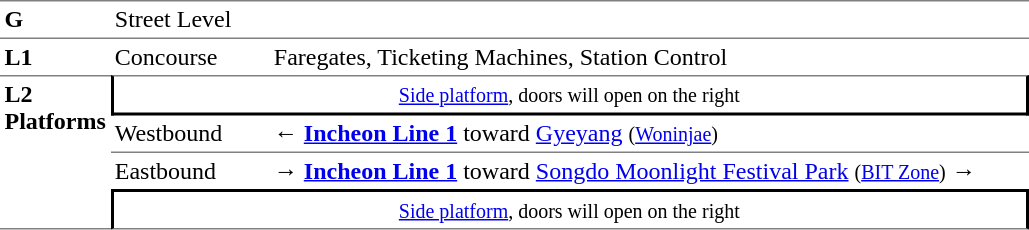<table table border=0 cellspacing=0 cellpadding=3>
<tr>
<td style="border-top:solid 1px gray;border-bottom:solid 1px gray;" width=50 valign=top><strong>G</strong></td>
<td style="border-top:solid 1px gray;border-bottom:solid 1px gray;" width=100 valign=top>Street Level</td>
<td style="border-top:solid 1px gray;border-bottom:solid 1px gray;" width=400 valign=top></td>
</tr>
<tr>
<td style="border-bottom:solid 0 gray;" width=50 valign=top><strong>L1</strong></td>
<td style="border-bottom:solid 0 gray;" width=100 valign=top>Concourse</td>
<td style="border-bottom:solid 0 gray;" width=500 valign=top>Faregates, Ticketing Machines, Station Control</td>
</tr>
<tr>
<td style="border-top:solid 1px gray;border-bottom:solid 1px gray;" rowspan=4 valign=top><strong>L2<br>Platforms</strong></td>
<td style="border-top:solid 1px gray;border-right:solid 2px black;border-left:solid 2px black;border-bottom:solid 2px black;text-align:center;" colspan=2><small><a href='#'>Side platform</a>, doors will open on the right</small></td>
</tr>
<tr>
<td style="border-bottom:solid 1px gray;">Westbound</td>
<td style="border-bottom:solid 1px gray;">← <a href='#'><span><strong>Incheon Line 1</strong></span></a> toward <a href='#'>Gyeyang</a> <small>(<a href='#'>Woninjae</a>)</small></td>
</tr>
<tr>
<td>Eastbound</td>
<td><span>→</span> <a href='#'><span><strong>Incheon Line 1</strong></span></a> toward <a href='#'>Songdo Moonlight Festival Park</a> <small>(<a href='#'>BIT Zone</a>)</small> →</td>
</tr>
<tr>
<td style="border-top:solid 2px black;border-right:solid 2px black;border-left:solid 2px black;border-bottom:solid 1px gray;text-align:center;" colspan=2><small><a href='#'>Side platform</a>, doors will open on the right</small></td>
</tr>
</table>
